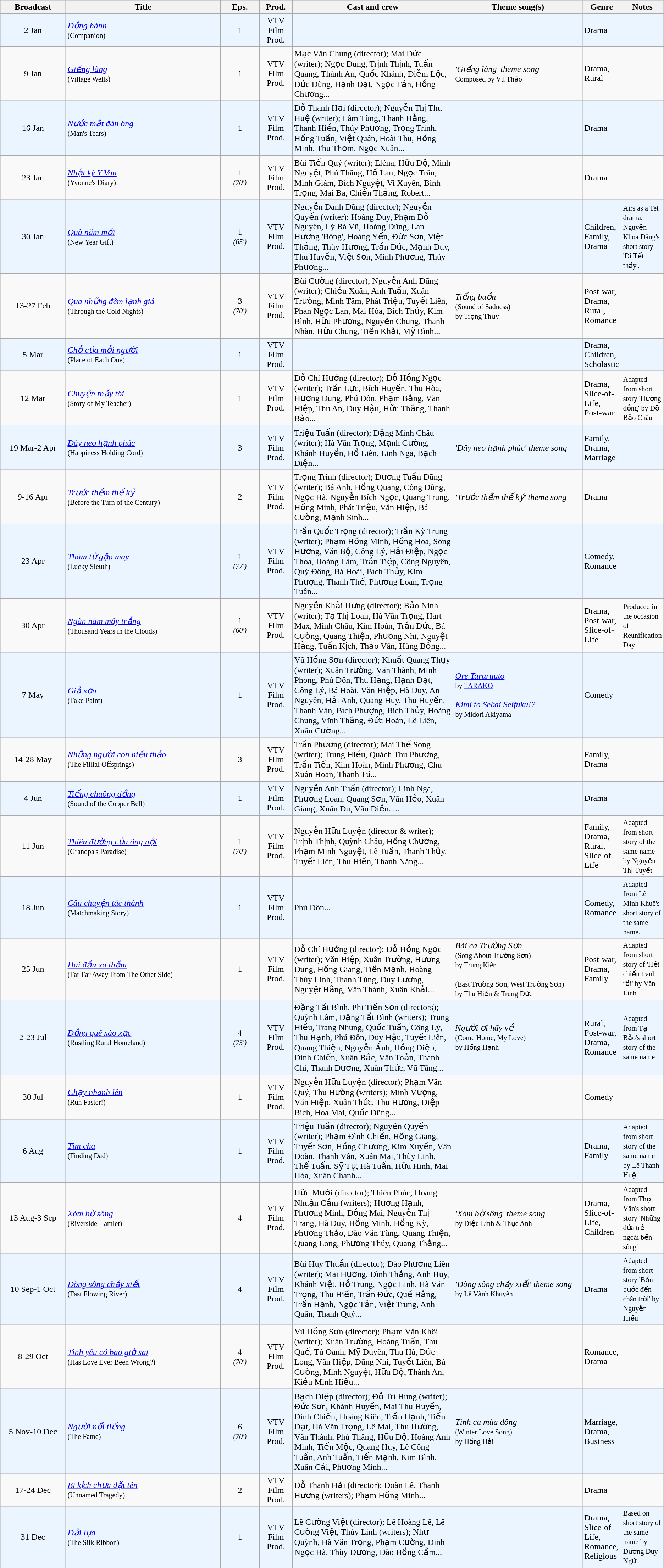<table class="wikitable sortable">
<tr>
<th style="width:10%;">Broadcast</th>
<th style="width:24%;">Title</th>
<th style="width:6%;">Eps.</th>
<th style="width:5%;">Prod.</th>
<th style="width:25%;">Cast and crew</th>
<th style="width:20%;">Theme song(s)</th>
<th style="width:5%;">Genre</th>
<th style="width:5%;">Notes</th>
</tr>
<tr ---- bgcolor="#ebf5ff">
<td style="text-align:center;">2 Jan</td>
<td><em><a href='#'>Đồng hành</a></em> <br><small>(Companion)</small></td>
<td style="text-align:center;">1</td>
<td style="text-align:center;">VTV Film Prod.</td>
<td></td>
<td></td>
<td>Drama</td>
<td></td>
</tr>
<tr>
<td style="text-align:center;">9 Jan <br></td>
<td><em><a href='#'>Giếng làng</a></em> <br><small>(Village Wells)</small></td>
<td style="text-align:center;">1</td>
<td style="text-align:center;">VTV Film Prod.</td>
<td>Mạc Văn Chung (director); Mai Đức (writer); Ngọc Dung, Trịnh Thịnh, Tuấn Quang, Thành An, Quốc Khánh, Diễm Lộc, Đức Dũng, Hạnh Đạt, Ngọc Tản, Hồng Chương...</td>
<td><em> 'Giếng làng' theme song</em><br><small>Composed by Vũ Thảo</small></td>
<td>Drama, Rural</td>
<td></td>
</tr>
<tr ---- bgcolor="#ebf5ff">
<td style="text-align:center;">16 Jan<br></td>
<td><em><a href='#'>Nước mắt đàn ông</a></em> <br><small>(Man's Tears)</small></td>
<td style="text-align:center;">1</td>
<td style="text-align:center;">VTV Film Prod.</td>
<td>Đỗ Thanh Hải (director); Nguyễn Thị Thu Huệ (writer); Lâm Tùng, Thanh Hằng, Thanh Hiền, Thúy Phương, Trọng Trinh, Hồng Tuấn, Việt Quân, Hoài Thu, Hồng Minh, Thu Thơm, Ngọc Xuân...</td>
<td></td>
<td>Drama</td>
<td></td>
</tr>
<tr>
<td style="text-align:center;">23 Jan <br></td>
<td><em><a href='#'>Nhật ký Y Von</a></em> <br><small>(Yvonne's Diary)</small></td>
<td style="text-align:center;">1<br><small><em>(70′)</em></small></td>
<td style="text-align:center;">VTV Film Prod.</td>
<td>Bùi Tiến Quý (writer); Eléna, Hữu Độ, Minh Nguyệt, Phú Thăng, Hồ Lan, Ngọc Trân, Minh Giám, Bích Nguyệt, Vi Xuyên, Bình Trọng, Mai Ba, Chiến Thắng, Robert...</td>
<td></td>
<td>Drama</td>
<td></td>
</tr>
<tr ---- bgcolor="#ebf5ff">
<td style="text-align:center;">30 Jan<br></td>
<td><em><a href='#'>Quà năm mới</a></em> <br><small>(New Year Gift)</small></td>
<td style="text-align:center;">1<br><small><em>(65′)</em></small></td>
<td style="text-align:center;">VTV Film Prod.</td>
<td>Nguyễn Danh Dũng (director); Nguyễn Quyến (writer); Hoàng Duy, Phạm Đỗ Nguyên, Lý Bá Vũ, Hoàng Dũng, Lan Hương 'Bông', Hoàng Yến, Đức Sơn, Việt Thắng, Thùy Hương, Trần Đức, Mạnh Duy, Thu Huyền, Việt Sơn, Minh Phương, Thúy Phương...</td>
<td></td>
<td>Children, Family, Drama</td>
<td><small>Airs as a Tet drama.<br> Nguyễn Khoa Đăng's short story 'Đi Tết thầy'.</small></td>
</tr>
<tr>
<td style="text-align:center;">13-27 Feb <br></td>
<td><em><a href='#'>Qua những đêm lạnh giá</a></em> <br><small>(Through the Cold Nights)</small></td>
<td style="text-align:center;">3<br><small><em>(70′)</em></small></td>
<td style="text-align:center;">VTV Film Prod.</td>
<td>Bùi Cường (director); Nguyễn Anh Dũng (writer); Chiều Xuân, Anh Tuấn, Xuân Trường, Minh Tâm, Phát Triệu, Tuyết Liên, Phan Ngọc Lan, Mai Hòa, Bích Thủy, Kim Bình, Hữu Phương, Nguyễn Chung, Thanh Nhàn, Hữu Chung, Tiến Khải, Mỹ Bình...</td>
<td><em>Tiếng buồn</em><br><small>(Sound of Sadness)<br>by Trọng Thủy</small></td>
<td>Post-war, Drama, Rural, Romance</td>
<td></td>
</tr>
<tr ---- bgcolor="#ebf5ff">
<td style="text-align:center;">5 Mar<br></td>
<td><em><a href='#'>Chỗ của mỗi người</a></em> <br><small>(Place of Each One)</small></td>
<td style="text-align:center;">1</td>
<td style="text-align:center;">VTV Film Prod.</td>
<td></td>
<td></td>
<td>Drama, Children, Scholastic</td>
<td></td>
</tr>
<tr>
<td style="text-align:center;">12 Mar <br></td>
<td><em><a href='#'>Chuyện thầy tôi</a></em> <br><small>(Story of My Teacher)</small></td>
<td style="text-align:center;">1</td>
<td style="text-align:center;">VTV Film Prod.</td>
<td>Đỗ Chí Hướng (director); Đỗ Hồng Ngọc (writer); Trần Lực, Bích Huyền, Thu Hòa, Hương Dung, Phú Đôn, Phạm Bằng, Văn Hiệp, Thu An, Duy Hậu, Hữu Thắng, Thanh Bảo...</td>
<td></td>
<td>Drama, Slice-of-Life, Post-war</td>
<td><small>Adapted from short story 'Hương đồng' by Đỗ Bảo Châu</small></td>
</tr>
<tr ---- bgcolor="#ebf5ff">
<td style="text-align:center;">19 Mar-2 Apr<br></td>
<td><em><a href='#'>Dây neo hạnh phúc</a></em> <br><small>(Happiness Holding Cord)</small></td>
<td style="text-align:center;">3</td>
<td style="text-align:center;">VTV Film Prod.</td>
<td>Triệu Tuấn (director); Đặng Minh Châu (writer); Hà Văn Trọng, Mạnh Cường, Khánh Huyền, Hồ Liên, Linh Nga, Bạch Diện...</td>
<td><em> 'Dây neo hạnh phúc' theme song</em></td>
<td>Family, Drama, Marriage</td>
<td></td>
</tr>
<tr>
<td style="text-align:center;">9-16 Apr <br></td>
<td><em><a href='#'>Trước thềm thế kỷ</a></em> <br><small>(Before the Turn of the Century)</small></td>
<td style="text-align:center;">2</td>
<td style="text-align:center;">VTV Film Prod.</td>
<td>Trọng Trinh (director); Dương Tuấn Dũng (writer); Bá Anh, Hồng Quang, Công Dũng, Ngọc Hà, Nguyễn Bích Ngọc, Quang Trung, Hồng Minh, Phát Triệu, Văn Hiệp, Bá Cường, Mạnh Sinh...</td>
<td><em> 'Trước thềm thế kỷ' theme song</em></td>
<td>Drama</td>
<td></td>
</tr>
<tr ---- bgcolor="#ebf5ff">
<td style="text-align:center;">23 Apr<br></td>
<td><em><a href='#'>Thám tử gặp may</a></em> <br><small>(Lucky Sleuth)</small></td>
<td style="text-align:center;">1<br><small><em>(77′)</em></small></td>
<td style="text-align:center;">VTV Film Prod.</td>
<td>Trần Quốc Trọng (director); Trần Kỳ Trung (writer); Phạm Hồng Minh, Hồng Hoa, Sông Hương, Văn Bộ, Công Lý, Hải Điệp, Ngọc Thoa, Hoàng Lâm, Trần Tiệp, Công Nguyên, Quý Đông, Bá Hoài, Bích Thủy, Kim Phượng, Thanh Thế, Phương Loan, Trọng Tuân...</td>
<td></td>
<td>Comedy, Romance</td>
<td></td>
</tr>
<tr>
<td style="text-align:center;">30 Apr <br></td>
<td><em><a href='#'>Ngàn năm mây trắng</a></em> <br><small>(Thousand Years in the Clouds)</small></td>
<td style="text-align:center;">1<br><small><em>(60′)</em></small></td>
<td style="text-align:center;">VTV Film Prod.</td>
<td>Nguyễn Khải Hưng (director); Bảo Ninh (writer); Tạ Thị Loan, Hà Văn Trọng, Hart Max, Minh Châu, Kim Hoàn, Trần Đức, Bá Cường, Quang Thiện, Phương Nhi, Nguyệt Hằng, Tuấn Kịch, Thảo Vân, Hùng Bống...</td>
<td></td>
<td>Drama, Post-war, Slice-of-Life</td>
<td><small>Produced in the occasion of Reunification Day</small></td>
</tr>
<tr ---- bgcolor="#ebf5ff">
<td style="text-align:center;">7 May<br></td>
<td><em><a href='#'>Giả sơn</a></em> <br><small>(Fake Paint)</small></td>
<td style="text-align:center;">1</td>
<td style="text-align:center;">VTV Film Prod.</td>
<td>Vũ Hồng Sơn (director); Khuất Quang Thụy (writer); Xuân Trường, Văn Thành, Minh Phong, Phú Đôn, Thu Hằng, Hạnh Đạt, Công Lý, Bá Hoài, Văn Hiệp, Hà Duy, An Nguyên, Hải Anh, Quang Huy, Thu Huyền, Thanh Vân, Bích Phượng, Bích Thủy, Hoàng Chung, Vĩnh Thắng, Đức Hoàn, Lê Liên, Xuân Cường...</td>
<td><em><a href='#'>Ore Taruruuto</a></em><br><small>by <a href='#'>TARAKO</a></small><br><br><em><a href='#'>Kimi to Sekai Seifuku!?</a></em><br><small>by Midori Akiyama</small></td>
<td>Comedy</td>
<td></td>
</tr>
<tr>
<td style="text-align:center;">14-28 May <br></td>
<td><em><a href='#'>Những người con hiếu thảo</a></em> <br><small>(The Fillial Offsprings)</small></td>
<td style="text-align:center;">3</td>
<td style="text-align:center;">VTV Film Prod.</td>
<td>Trần Phương (director); Mai Thế Song (writer); Trung Hiếu, Quách Thu Phương, Trần Tiến, Kim Hoàn, Minh Phương, Chu Xuân Hoan, Thanh Tú...</td>
<td></td>
<td>Family, Drama</td>
<td></td>
</tr>
<tr ---- bgcolor="#ebf5ff">
<td style="text-align:center;">4 Jun<br></td>
<td><em><a href='#'>Tiếng chuông đồng</a></em> <br><small>(Sound of the Copper Bell)</small></td>
<td style="text-align:center;">1</td>
<td style="text-align:center;">VTV Film Prod.</td>
<td>Nguyễn Anh Tuấn (director); Linh Nga, Phương Loan, Quang Sơn, Văn Hẻo, Xuân Giang, Xuân Du, Văn Điền.....</td>
<td></td>
<td>Drama</td>
<td></td>
</tr>
<tr>
<td style="text-align:center;">11 Jun <br></td>
<td><em><a href='#'>Thiên đường của ông nội</a></em> <br><small>(Grandpa's Paradise)</small></td>
<td style="text-align:center;">1<br><small><em>(70′)</em></small></td>
<td style="text-align:center;">VTV Film Prod.</td>
<td>Nguyễn Hữu Luyện (director & writer); Trịnh Thịnh, Quỳnh Châu, Hồng Chương, Phạm Minh Nguyệt, Lê Tuấn, Thanh Thủy, Tuyết Liên, Thu Hiền, Thanh Năng...</td>
<td></td>
<td>Family, Drama, Rural, Slice-of-Life</td>
<td><small>Adapted from short story of the same name by Nguyễn Thị Tuyết</small></td>
</tr>
<tr ---- bgcolor="#ebf5ff">
<td style="text-align:center;">18 Jun<br></td>
<td><em><a href='#'>Câu chuyện tác thành</a></em> <br><small>(Matchmaking Story)</small></td>
<td style="text-align:center;">1</td>
<td style="text-align:center;">VTV Film Prod.</td>
<td>Phú Đôn...</td>
<td></td>
<td>Comedy, Romance</td>
<td><small>Adapted from Lê Minh Khuê's short story of the same name.</small></td>
</tr>
<tr>
<td style="text-align:center;">25 Jun <br></td>
<td><em><a href='#'>Hai đầu xa thẳm</a></em> <br><small>(Far Far Away From The Other Side)</small></td>
<td style="text-align:center;">1</td>
<td style="text-align:center;">VTV Film Prod.</td>
<td>Đỗ Chí Hướng (director); Đỗ Hồng Ngọc (writer); Văn Hiệp, Xuân Trường, Hương Dung, Hồng Giang, Tiến Mạnh, Hoàng Thùy Linh, Thanh Tùng, Duy Lương, Nguyệt Hằng, Văn Thành, Xuân Khải...</td>
<td><em>Bài ca Trường Sơn</em><br><small>(Song About Trường Sơn)<br>by Trung Kiên</small><br><em></em><br><small>(East Trường Sơn, West Trường Sơn)<br>by Thu Hiền & Trung Đức</small></td>
<td>Post-war, Drama, Family</td>
<td><small>Adapted from short story of 'Hết chiến tranh rồi' by Văn Linh</small></td>
</tr>
<tr ---- bgcolor="#ebf5ff">
<td style="text-align:center;">2-23 Jul<br></td>
<td><em><a href='#'>Đồng quê xào xạc</a></em> <br><small>(Rustling Rural Homeland)</small></td>
<td style="text-align:center;">4<br><small><em>(75′)</em></small></td>
<td style="text-align:center;">VTV Film Prod.</td>
<td>Đặng Tất Bình, Phi Tiến Sơn (directors); Quỳnh Lâm, Đặng Tất Bình (writers); Trung Hiếu, Trang Nhung, Quốc Tuấn, Công Lý, Thu Hạnh, Phú Đôn, Duy Hậu, Tuyết Liên, Quang Thiện, Nguyễn Ánh, Hồng Điệp, Đình Chiến, Xuân Bắc, Văn Toản, Thanh Chi, Thanh Dương, Xuân Thức, Vũ Tăng...</td>
<td><em>Người ơi hãy về</em><br><small>(Come Home, My Love)<br>by Hồng Hạnh</small></td>
<td>Rural, Post-war, Drama, Romance</td>
<td><small>Adapted from Tạ Bảo's short story of the same name</small></td>
</tr>
<tr>
<td style="text-align:center;">30 Jul <br></td>
<td><em><a href='#'>Chạy nhanh lên</a></em> <br><small>(Run Faster!)</small></td>
<td style="text-align:center;">1</td>
<td style="text-align:center;">VTV Film Prod.</td>
<td>Nguyễn Hữu Luyện (director); Phạm Văn Quý, Thu Hường (writers); Minh Vượng, Văn Hiệp, Xuân Thức, Thu Hương, Diệp Bích, Hoa Mai, Quốc Dũng...</td>
<td></td>
<td>Comedy</td>
<td></td>
</tr>
<tr ---- bgcolor="#ebf5ff">
<td style="text-align:center;">6 Aug<br></td>
<td><em><a href='#'>Tìm cha</a></em> <br><small>(Finding Dad)</small></td>
<td style="text-align:center;">1</td>
<td style="text-align:center;">VTV Film Prod.</td>
<td>Triệu Tuấn (director); Nguyễn Quyến (writer); Phạm Đình Chiến, Hồng Giang, Tuyết Sơn, Hồng Chương, Kim Xuyến, Vân Đoàn, Thanh Vân, Xuân Mai, Thùy Linh, Thế Tuấn, Sỹ Tự, Hà Tuấn, Hữu Hinh, Mai Hòa, Xuân Chanh...</td>
<td></td>
<td>Drama, Family</td>
<td><small>Adapted from short story of the same name by Lê Thanh Huệ</small></td>
</tr>
<tr>
<td style="text-align:center;">13 Aug-3 Sep <br></td>
<td><em><a href='#'>Xóm bờ sông</a></em> <br><small>(Riverside Hamlet)</small></td>
<td style="text-align:center;">4</td>
<td style="text-align:center;">VTV Film Prod.</td>
<td>Hữu Mười (director); Thiên Phúc, Hoàng Nhuận Cầm (writers); Hương Hạnh, Phương Minh, Đồng Mai, Nguyễn Thị Trang, Hà Duy, Hồng Minh, Hồng Kỳ, Phương Thảo, Đào Văn Tùng, Quang Thiện, Quang Long, Phương Thúy, Quang Thắng...</td>
<td><em> 'Xóm bờ sông' theme song</em><br><small>by Diệu Linh & Thục Anh</small></td>
<td>Drama, Slice-of-Life, Children</td>
<td><small>Adapted from Thọ Vân's short story 'Những đứa trẻ ngoài bến sông'</small></td>
</tr>
<tr ---- bgcolor="#ebf5ff">
<td style="text-align:center;">10 Sep-1 Oct <br></td>
<td><em><a href='#'>Dòng sông chảy xiết</a></em> <br><small>(Fast Flowing River)</small></td>
<td style="text-align:center;">4</td>
<td style="text-align:center;">VTV Film Prod.</td>
<td>Bùi Huy Thuần (director); Đào Phương Liên (writer); Mai Hương, Đình Thắng, Anh Huy, Khánh Việt, Hồ Trung, Ngọc Linh, Hà Văn Trọng, Thu Hiền, Trần Đức, Quế Hằng, Trần Hạnh, Ngọc Tản, Việt Trung, Anh Quân, Thanh Quý...</td>
<td><em> 'Dòng sông chảy xiết' theme song</em><br><small>by Lê Vành Khuyên</small></td>
<td>Drama</td>
<td><small>Adapted from short story 'Bốn bước đến chân trời' by Nguyễn Hiếu</small></td>
</tr>
<tr>
<td style="text-align:center;">8-29 Oct<br></td>
<td><em><a href='#'>Tình yêu có bao giờ sai</a></em> <br><small>(Has Love Ever Been Wrong?)</small></td>
<td style="text-align:center;">4<br><small><em>(70′)</em></small></td>
<td style="text-align:center;">VTV Film Prod.</td>
<td>Vũ Hồng Sơn (director); Phạm Văn Khôi (writer); Xuân Trường, Hoàng Tuấn, Thu Quế, Tú Oanh, Mỹ Duyên, Thu Hà, Đức Long, Văn Hiệp, Dũng Nhi, Tuyết Liên, Bá Cường, Minh Nguyệt, Hữu Độ, Thành An, Kiều Minh Hiếu...</td>
<td></td>
<td>Romance, Drama</td>
<td></td>
</tr>
<tr ---- bgcolor="#ebf5ff">
<td style="text-align:center;">5 Nov-10 Dec <br></td>
<td><em><a href='#'>Người nổi tiếng</a></em> <br><small>(The Fame)</small></td>
<td style="text-align:center;">6<br><small><em>(70′)</em></small></td>
<td style="text-align:center;">VTV Film Prod.</td>
<td>Bạch Diệp (director); Đỗ Trí Hùng (writer); Đức Sơn, Khánh Huyền, Mai Thu Huyền, Đình Chiến, Hoàng Kiên, Trần Hạnh, Tiến Đạt, Hà Văn Trọng, Lê Mai, Thu Hường, Văn Thành, Phú Thăng, Hữu Độ, Hoàng Anh Minh, Tiến Mộc, Quang Huy, Lê Công Tuấn, Anh Tuấn, Tiến Mạnh, Kim Bình, Xuân Cải, Phương Minh...</td>
<td><em>Tình ca mùa đông</em><br><small>(Winter Love Song)<br>by Hồng Hải</small></td>
<td>Marriage, Drama, Business</td>
<td></td>
</tr>
<tr>
<td style="text-align:center;">17-24 Dec<br></td>
<td><em><a href='#'>Bi kịch chưa đặt tên</a></em> <br><small>(Unnamed Tragedy)</small></td>
<td style="text-align:center;">2</td>
<td style="text-align:center;">VTV Film Prod.</td>
<td>Đỗ Thanh Hải (director); Đoàn Lê, Thanh Hương (writers); Phạm Hồng Minh...</td>
<td></td>
<td>Drama</td>
<td></td>
</tr>
<tr ---- bgcolor="#ebf5ff">
<td style="text-align:center;">31 Dec<br></td>
<td><em><a href='#'>Dải lụa</a></em> <br><small>(The Silk Ribbon)</small></td>
<td style="text-align:center;">1</td>
<td style="text-align:center;">VTV Film Prod.</td>
<td>Lê Cường Việt (director); Lê Hoàng Lê, Lê Cường Việt, Thùy Linh (writers); Như Quỳnh, Hà Văn Trọng, Phạm Cường, Đinh Ngọc Hà, Thùy Dương, Đào Hồng Cẩm...</td>
<td></td>
<td>Drama, Slice-of-Life, Romance, Religious</td>
<td><small>Based on short story of the same name by Dương Duy Ngữ</small></td>
</tr>
</table>
